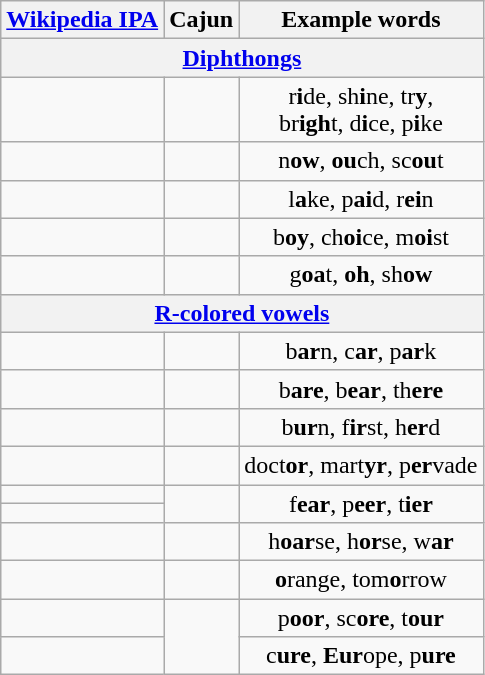<table class="wikitable" style="text-align:center">
<tr>
<th><a href='#'>Wikipedia IPA</a></th>
<th>Cajun</th>
<th>Example words</th>
</tr>
<tr>
<th colspan="3"><a href='#'>Diphthongs</a></th>
</tr>
<tr>
<td></td>
<td></td>
<td>r<strong>i</strong>de, sh<strong>i</strong>ne, tr<strong>y</strong>,<br>br<strong>igh</strong>t, d<strong>i</strong>ce, p<strong>i</strong>ke</td>
</tr>
<tr>
<td></td>
<td></td>
<td>n<strong>ow</strong>, <strong>ou</strong>ch, sc<strong>ou</strong>t</td>
</tr>
<tr>
<td></td>
<td></td>
<td>l<strong>a</strong>ke, p<strong>ai</strong>d, r<strong>ei</strong>n</td>
</tr>
<tr>
<td></td>
<td></td>
<td>b<strong>oy</strong>, ch<strong>oi</strong>ce, m<strong>oi</strong>st</td>
</tr>
<tr>
<td></td>
<td></td>
<td>g<strong>oa</strong>t, <strong>oh</strong>, sh<strong>ow</strong></td>
</tr>
<tr>
<th colspan="3"><a href='#'>R-colored vowels</a></th>
</tr>
<tr>
<td></td>
<td></td>
<td>b<strong>ar</strong>n, c<strong>ar</strong>, p<strong>ar</strong>k</td>
</tr>
<tr>
<td></td>
<td></td>
<td>b<strong>are</strong>, b<strong>ear</strong>, th<strong>ere</strong></td>
</tr>
<tr>
<td></td>
<td></td>
<td>b<strong>ur</strong>n,  f<strong>ir</strong>st, h<strong>er</strong>d</td>
</tr>
<tr>
<td></td>
<td></td>
<td>doct<strong>or</strong>, mart<strong>yr</strong>, p<strong>er</strong>vade</td>
</tr>
<tr>
<td></td>
<td rowspan="2"></td>
<td rowspan="2">f<strong>ear</strong>, p<strong>eer</strong>, t<strong>ier</strong></td>
</tr>
<tr>
<td></td>
</tr>
<tr>
<td></td>
<td></td>
<td>h<strong>oar</strong>se, h<strong>or</strong>se, w<strong>ar</strong></td>
</tr>
<tr>
<td></td>
<td></td>
<td><strong>o</strong>range, tom<strong>o</strong>rrow</td>
</tr>
<tr>
<td></td>
<td rowspan="2"></td>
<td>p<strong>oor</strong>, sc<strong>ore</strong>, t<strong>our</strong></td>
</tr>
<tr>
<td></td>
<td>c<strong>ure</strong>, <strong>Eur</strong>ope, p<strong>ure</strong></td>
</tr>
</table>
